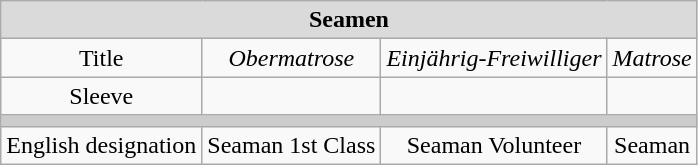<table class="wikitable">
<tr style="text-align:center;">
<th colspan=4 style="background:#dadada">Seamen</th>
</tr>
<tr style="text-align:center;">
<td>Title</td>
<td><em>Obermatrose</em></td>
<td><em>Einjährig-Freiwilliger</em></td>
<td><em>Matrose</em></td>
</tr>
<tr style="text-align:center;">
<td>Sleeve</td>
<td></td>
<td></td>
<td></td>
</tr>
<tr style="background:#CCCCCC; text-align:center;">
<td colspan=4></td>
</tr>
<tr style="text-align:center;">
<td>English designation</td>
<td>Seaman 1st Class</td>
<td>Seaman Volunteer<br></td>
<td>Seaman</td>
</tr>
</table>
